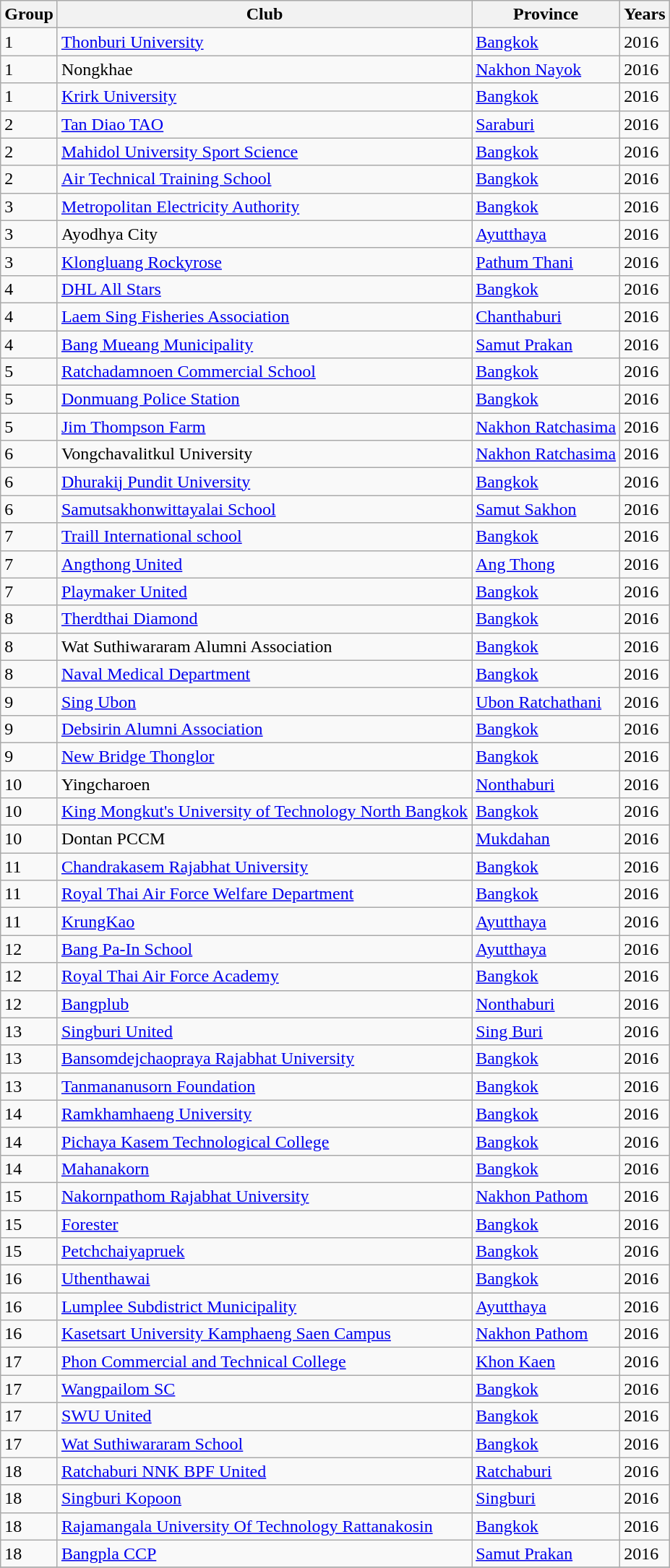<table class="wikitable">
<tr>
<th>Group</th>
<th>Club</th>
<th>Province</th>
<th>Years</th>
</tr>
<tr>
<td>1</td>
<td><a href='#'>Thonburi University</a></td>
<td><a href='#'>Bangkok</a></td>
<td>2016</td>
</tr>
<tr>
<td>1</td>
<td>Nongkhae</td>
<td><a href='#'>Nakhon Nayok</a></td>
<td>2016</td>
</tr>
<tr>
<td>1</td>
<td><a href='#'>Krirk University</a></td>
<td><a href='#'>Bangkok</a></td>
<td>2016</td>
</tr>
<tr>
<td>2</td>
<td><a href='#'>Tan Diao TAO</a></td>
<td><a href='#'>Saraburi</a></td>
<td>2016</td>
</tr>
<tr>
<td>2</td>
<td><a href='#'>Mahidol University Sport Science</a></td>
<td><a href='#'>Bangkok</a></td>
<td>2016</td>
</tr>
<tr>
<td>2</td>
<td><a href='#'>Air Technical Training School</a></td>
<td><a href='#'>Bangkok</a></td>
<td>2016</td>
</tr>
<tr>
<td>3</td>
<td><a href='#'>Metropolitan Electricity Authority</a></td>
<td><a href='#'>Bangkok</a></td>
<td>2016</td>
</tr>
<tr>
<td>3</td>
<td>Ayodhya City</td>
<td><a href='#'>Ayutthaya</a></td>
<td>2016</td>
</tr>
<tr>
<td>3</td>
<td><a href='#'>Klongluang Rockyrose</a></td>
<td><a href='#'>Pathum Thani</a></td>
<td>2016</td>
</tr>
<tr>
<td>4</td>
<td><a href='#'>DHL All Stars</a></td>
<td><a href='#'>Bangkok</a></td>
<td>2016</td>
</tr>
<tr>
<td>4</td>
<td><a href='#'>Laem Sing Fisheries Association</a></td>
<td><a href='#'>Chanthaburi</a></td>
<td>2016</td>
</tr>
<tr>
<td>4</td>
<td><a href='#'>Bang Mueang Municipality</a></td>
<td><a href='#'>Samut Prakan</a></td>
<td>2016</td>
</tr>
<tr>
<td>5</td>
<td><a href='#'>Ratchadamnoen Commercial School</a></td>
<td><a href='#'>Bangkok</a></td>
<td>2016</td>
</tr>
<tr>
<td>5</td>
<td><a href='#'>Donmuang Police Station</a></td>
<td><a href='#'>Bangkok</a></td>
<td>2016</td>
</tr>
<tr>
<td>5</td>
<td><a href='#'>Jim Thompson Farm</a></td>
<td><a href='#'>Nakhon Ratchasima</a></td>
<td>2016</td>
</tr>
<tr>
<td>6</td>
<td>Vongchavalitkul University</td>
<td><a href='#'>Nakhon Ratchasima</a></td>
<td>2016</td>
</tr>
<tr>
<td>6</td>
<td><a href='#'>Dhurakij Pundit University</a></td>
<td><a href='#'>Bangkok</a></td>
<td>2016</td>
</tr>
<tr>
<td>6</td>
<td><a href='#'>Samutsakhonwittayalai School</a></td>
<td><a href='#'>Samut Sakhon</a></td>
<td>2016</td>
</tr>
<tr>
<td>7</td>
<td><a href='#'>Traill International school</a></td>
<td><a href='#'>Bangkok</a></td>
<td>2016</td>
</tr>
<tr>
<td>7</td>
<td><a href='#'>Angthong United</a></td>
<td><a href='#'>Ang Thong</a></td>
<td>2016</td>
</tr>
<tr>
<td>7</td>
<td><a href='#'>Playmaker United</a></td>
<td><a href='#'>Bangkok</a></td>
<td>2016</td>
</tr>
<tr>
<td>8</td>
<td><a href='#'>Therdthai Diamond</a></td>
<td><a href='#'>Bangkok</a></td>
<td>2016</td>
</tr>
<tr>
<td>8</td>
<td>Wat Suthiwararam Alumni Association</td>
<td><a href='#'>Bangkok</a></td>
<td>2016</td>
</tr>
<tr>
<td>8</td>
<td><a href='#'>Naval Medical Department</a></td>
<td><a href='#'>Bangkok</a></td>
<td>2016</td>
</tr>
<tr>
<td>9</td>
<td><a href='#'>Sing Ubon</a></td>
<td><a href='#'>Ubon Ratchathani</a></td>
<td>2016</td>
</tr>
<tr>
<td>9</td>
<td><a href='#'>Debsirin Alumni Association</a></td>
<td><a href='#'>Bangkok</a></td>
<td>2016</td>
</tr>
<tr>
<td>9</td>
<td><a href='#'>New Bridge Thonglor</a></td>
<td><a href='#'>Bangkok</a></td>
<td>2016</td>
</tr>
<tr>
<td>10</td>
<td>Yingcharoen</td>
<td><a href='#'>Nonthaburi</a></td>
<td>2016</td>
</tr>
<tr>
<td>10</td>
<td><a href='#'>King Mongkut's University of Technology North Bangkok</a></td>
<td><a href='#'>Bangkok</a></td>
<td>2016</td>
</tr>
<tr>
<td>10</td>
<td>Dontan PCCM</td>
<td><a href='#'>Mukdahan</a></td>
<td>2016</td>
</tr>
<tr>
<td>11</td>
<td><a href='#'>Chandrakasem Rajabhat University</a></td>
<td><a href='#'>Bangkok</a></td>
<td>2016</td>
</tr>
<tr>
<td>11</td>
<td><a href='#'>Royal Thai Air Force Welfare Department</a></td>
<td><a href='#'>Bangkok</a></td>
<td>2016</td>
</tr>
<tr>
<td>11</td>
<td><a href='#'>KrungKao</a></td>
<td><a href='#'>Ayutthaya</a></td>
<td>2016</td>
</tr>
<tr>
<td>12</td>
<td><a href='#'>Bang Pa-In School</a></td>
<td><a href='#'>Ayutthaya</a></td>
<td>2016</td>
</tr>
<tr>
<td>12</td>
<td><a href='#'>Royal Thai Air Force Academy</a></td>
<td><a href='#'>Bangkok</a></td>
<td>2016</td>
</tr>
<tr>
<td>12</td>
<td><a href='#'>Bangplub</a></td>
<td><a href='#'>Nonthaburi</a></td>
<td>2016</td>
</tr>
<tr>
<td>13</td>
<td><a href='#'>Singburi United</a></td>
<td><a href='#'>Sing Buri</a></td>
<td>2016</td>
</tr>
<tr>
<td>13</td>
<td><a href='#'>Bansomdejchaopraya Rajabhat University</a></td>
<td><a href='#'>Bangkok</a></td>
<td>2016</td>
</tr>
<tr>
<td>13</td>
<td><a href='#'>Tanmananusorn Foundation</a></td>
<td><a href='#'>Bangkok</a></td>
<td>2016</td>
</tr>
<tr>
<td>14</td>
<td><a href='#'>Ramkhamhaeng University</a></td>
<td><a href='#'>Bangkok</a></td>
<td>2016</td>
</tr>
<tr>
<td>14</td>
<td><a href='#'>Pichaya Kasem Technological College</a></td>
<td><a href='#'>Bangkok</a></td>
<td>2016</td>
</tr>
<tr>
<td>14</td>
<td><a href='#'>Mahanakorn</a></td>
<td><a href='#'>Bangkok</a></td>
<td>2016</td>
</tr>
<tr>
<td>15</td>
<td><a href='#'>Nakornpathom Rajabhat University</a></td>
<td><a href='#'>Nakhon Pathom</a></td>
<td>2016</td>
</tr>
<tr>
<td>15</td>
<td><a href='#'>Forester</a></td>
<td><a href='#'>Bangkok</a></td>
<td>2016</td>
</tr>
<tr>
<td>15</td>
<td><a href='#'>Petchchaiyapruek</a></td>
<td><a href='#'>Bangkok</a></td>
<td>2016</td>
</tr>
<tr>
<td>16</td>
<td><a href='#'>Uthenthawai</a></td>
<td><a href='#'>Bangkok</a></td>
<td>2016</td>
</tr>
<tr>
<td>16</td>
<td><a href='#'>Lumplee Subdistrict Municipality</a></td>
<td><a href='#'>Ayutthaya</a></td>
<td>2016</td>
</tr>
<tr>
<td>16</td>
<td><a href='#'>Kasetsart University Kamphaeng Saen Campus</a></td>
<td><a href='#'>Nakhon Pathom</a></td>
<td>2016</td>
</tr>
<tr>
<td>17</td>
<td><a href='#'>Phon Commercial and Technical College</a></td>
<td><a href='#'>Khon Kaen</a></td>
<td>2016</td>
</tr>
<tr>
<td>17</td>
<td><a href='#'>Wangpailom SC</a></td>
<td><a href='#'>Bangkok</a></td>
<td>2016</td>
</tr>
<tr>
<td>17</td>
<td><a href='#'>SWU United</a></td>
<td><a href='#'>Bangkok</a></td>
<td>2016</td>
</tr>
<tr>
<td>17</td>
<td><a href='#'>Wat Suthiwararam School</a></td>
<td><a href='#'>Bangkok</a></td>
<td>2016</td>
</tr>
<tr>
<td>18</td>
<td><a href='#'>Ratchaburi NNK BPF United</a></td>
<td><a href='#'>Ratchaburi</a></td>
<td>2016</td>
</tr>
<tr>
<td>18</td>
<td><a href='#'>Singburi Kopoon</a></td>
<td><a href='#'>Singburi</a></td>
<td>2016</td>
</tr>
<tr>
<td>18</td>
<td><a href='#'>Rajamangala University Of Technology Rattanakosin</a></td>
<td><a href='#'>Bangkok</a></td>
<td>2016</td>
</tr>
<tr>
<td>18</td>
<td><a href='#'>Bangpla CCP</a></td>
<td><a href='#'>Samut Prakan</a></td>
<td>2016</td>
</tr>
<tr>
</tr>
</table>
